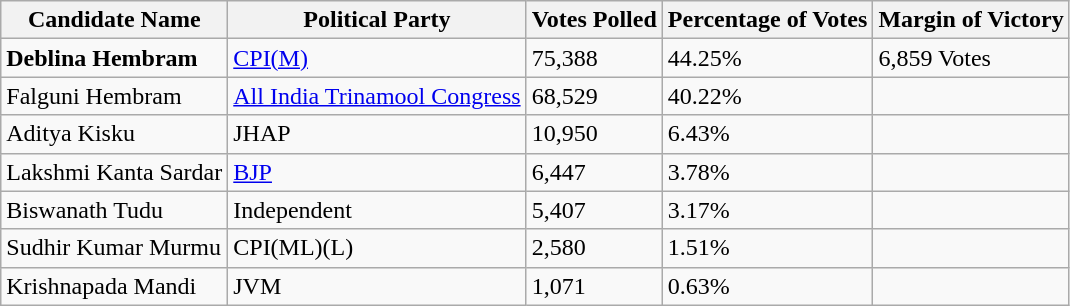<table class="wikitable">
<tr>
<th>Candidate Name</th>
<th>Political Party</th>
<th>Votes Polled</th>
<th>Percentage of Votes</th>
<th>Margin of Victory</th>
</tr>
<tr>
<td><strong>Deblina Hembram</strong></td>
<td><a href='#'>CPI(M)</a></td>
<td>75,388</td>
<td>44.25%</td>
<td>6,859 Votes</td>
</tr>
<tr>
<td>Falguni Hembram</td>
<td><a href='#'>All India Trinamool Congress</a></td>
<td>68,529</td>
<td>40.22%</td>
<td></td>
</tr>
<tr>
<td>Aditya Kisku</td>
<td>JHAP</td>
<td>10,950</td>
<td>6.43%</td>
<td></td>
</tr>
<tr>
<td>Lakshmi Kanta Sardar</td>
<td><a href='#'>BJP</a></td>
<td>6,447</td>
<td>3.78%</td>
<td></td>
</tr>
<tr>
<td>Biswanath Tudu</td>
<td>Independent</td>
<td>5,407</td>
<td>3.17%</td>
<td></td>
</tr>
<tr>
<td>Sudhir Kumar Murmu</td>
<td>CPI(ML)(L)</td>
<td>2,580</td>
<td>1.51%</td>
<td></td>
</tr>
<tr>
<td>Krishnapada Mandi</td>
<td>JVM</td>
<td>1,071</td>
<td>0.63%</td>
<td></td>
</tr>
</table>
